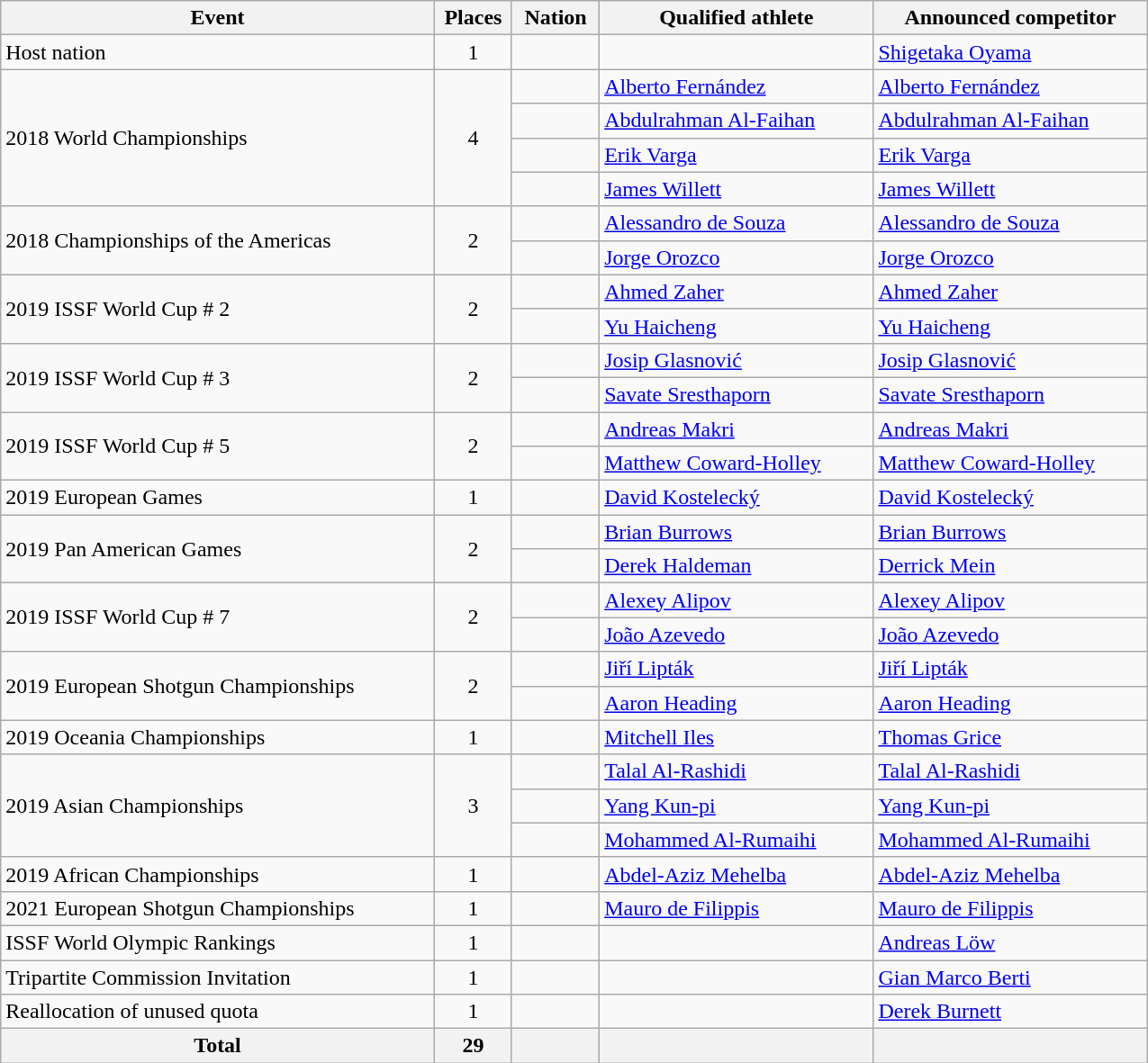<table class=wikitable style="text-align:left" width=850>
<tr>
<th>Event</th>
<th width=50>Places</th>
<th>Nation</th>
<th>Qualified athlete</th>
<th>Announced competitor</th>
</tr>
<tr>
<td>Host nation</td>
<td align=center>1</td>
<td></td>
<td></td>
<td><a href='#'>Shigetaka Oyama</a></td>
</tr>
<tr>
<td rowspan="4">2018 World Championships</td>
<td rowspan=4 align=center>4</td>
<td></td>
<td><a href='#'>Alberto Fernández</a></td>
<td><a href='#'>Alberto Fernández</a></td>
</tr>
<tr>
<td></td>
<td><a href='#'>Abdulrahman Al-Faihan</a></td>
<td><a href='#'>Abdulrahman Al-Faihan</a></td>
</tr>
<tr>
<td></td>
<td><a href='#'>Erik Varga</a></td>
<td><a href='#'>Erik Varga</a></td>
</tr>
<tr>
<td></td>
<td><a href='#'>James Willett</a></td>
<td><a href='#'>James Willett</a></td>
</tr>
<tr>
<td rowspan=2>2018 Championships of the Americas</td>
<td rowspan=2 align=center>2</td>
<td></td>
<td><a href='#'>Alessandro de Souza</a></td>
<td><a href='#'>Alessandro de Souza</a></td>
</tr>
<tr>
<td></td>
<td><a href='#'>Jorge Orozco</a></td>
<td><a href='#'>Jorge Orozco</a></td>
</tr>
<tr>
<td rowspan="2">2019 ISSF World Cup # 2</td>
<td rowspan=2 align=center>2</td>
<td></td>
<td><a href='#'>Ahmed Zaher</a></td>
<td><a href='#'>Ahmed Zaher</a></td>
</tr>
<tr>
<td></td>
<td><a href='#'>Yu Haicheng</a></td>
<td><a href='#'>Yu Haicheng</a></td>
</tr>
<tr>
<td rowspan="2">2019 ISSF World Cup # 3</td>
<td rowspan=2 align=center>2</td>
<td></td>
<td><a href='#'>Josip Glasnović</a></td>
<td><a href='#'>Josip Glasnović</a></td>
</tr>
<tr>
<td></td>
<td><a href='#'>Savate Sresthaporn</a></td>
<td><a href='#'>Savate Sresthaporn</a></td>
</tr>
<tr>
<td rowspan="2">2019 ISSF World Cup # 5</td>
<td rowspan=2 align=center>2</td>
<td></td>
<td><a href='#'>Andreas Makri</a></td>
<td><a href='#'>Andreas Makri</a></td>
</tr>
<tr>
<td></td>
<td><a href='#'>Matthew Coward-Holley</a></td>
<td><a href='#'>Matthew Coward-Holley</a></td>
</tr>
<tr>
<td>2019 European Games</td>
<td align=center>1</td>
<td></td>
<td><a href='#'>David Kostelecký</a></td>
<td><a href='#'>David Kostelecký</a></td>
</tr>
<tr>
<td rowspan="2">2019 Pan American Games</td>
<td rowspan=2 align=center>2</td>
<td></td>
<td><a href='#'>Brian Burrows</a></td>
<td><a href='#'>Brian Burrows</a></td>
</tr>
<tr>
<td></td>
<td><a href='#'>Derek Haldeman</a></td>
<td><a href='#'>Derrick Mein</a></td>
</tr>
<tr>
<td rowspan="2">2019 ISSF World Cup # 7</td>
<td rowspan=2 align=center>2</td>
<td></td>
<td><a href='#'>Alexey Alipov</a></td>
<td><a href='#'>Alexey Alipov</a></td>
</tr>
<tr>
<td></td>
<td><a href='#'>João Azevedo</a></td>
<td><a href='#'>João Azevedo</a></td>
</tr>
<tr>
<td rowspan="2">2019 European Shotgun Championships</td>
<td rowspan=2 align=center>2</td>
<td></td>
<td><a href='#'>Jiří Lipták</a></td>
<td><a href='#'>Jiří Lipták</a></td>
</tr>
<tr>
<td></td>
<td><a href='#'>Aaron Heading</a></td>
<td><a href='#'>Aaron Heading</a></td>
</tr>
<tr>
<td>2019 Oceania Championships</td>
<td align=center>1</td>
<td></td>
<td><a href='#'>Mitchell Iles</a></td>
<td><a href='#'>Thomas Grice</a></td>
</tr>
<tr>
<td rowspan=3>2019 Asian Championships</td>
<td rowspan=3 align=center>3</td>
<td></td>
<td><a href='#'>Talal Al-Rashidi</a></td>
<td><a href='#'>Talal Al-Rashidi</a></td>
</tr>
<tr>
<td></td>
<td><a href='#'>Yang Kun-pi</a></td>
<td><a href='#'>Yang Kun-pi</a></td>
</tr>
<tr>
<td></td>
<td><a href='#'>Mohammed Al-Rumaihi</a></td>
<td><a href='#'>Mohammed Al-Rumaihi</a></td>
</tr>
<tr>
<td>2019 African Championships</td>
<td align=center>1</td>
<td></td>
<td><a href='#'>Abdel-Aziz Mehelba</a></td>
<td><a href='#'>Abdel-Aziz Mehelba</a></td>
</tr>
<tr>
<td>2021 European Shotgun Championships</td>
<td align=center>1</td>
<td></td>
<td><a href='#'>Mauro de Filippis</a></td>
<td><a href='#'>Mauro de Filippis</a></td>
</tr>
<tr>
<td>ISSF World Olympic Rankings</td>
<td align=center>1</td>
<td></td>
<td></td>
<td><a href='#'>Andreas Löw</a><br></td>
</tr>
<tr>
<td>Tripartite Commission Invitation</td>
<td align=center>1</td>
<td></td>
<td></td>
<td><a href='#'>Gian Marco Berti</a></td>
</tr>
<tr>
<td>Reallocation of unused quota</td>
<td align=center>1</td>
<td></td>
<td></td>
<td><a href='#'>Derek Burnett</a></td>
</tr>
<tr>
<th>Total</th>
<th>29</th>
<th></th>
<th></th>
<th></th>
</tr>
</table>
